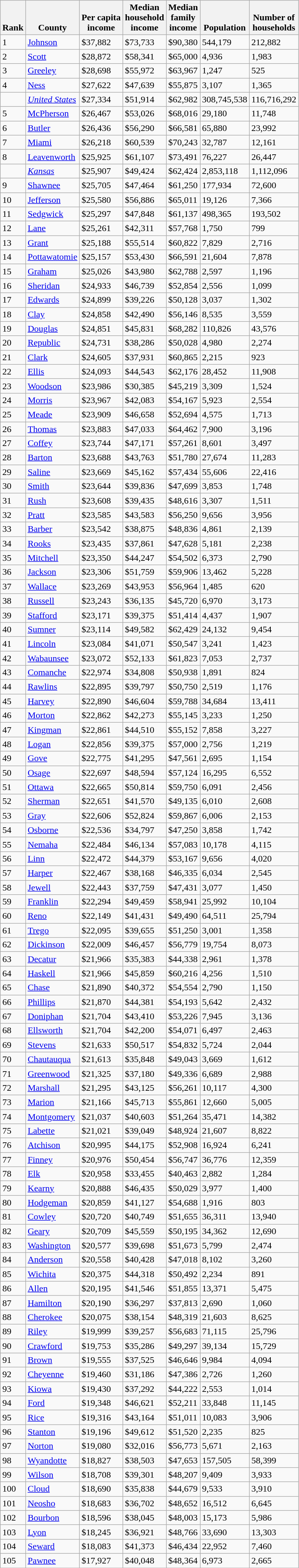<table class="wikitable sortable">
<tr valign=bottom>
<th>Rank</th>
<th>County</th>
<th>Per capita<br>income</th>
<th>Median<br>household<br>income</th>
<th>Median<br>family<br>income</th>
<th>Population</th>
<th>Number of<br>households</th>
</tr>
<tr>
<td>1</td>
<td><a href='#'>Johnson</a></td>
<td>$37,882</td>
<td>$73,733</td>
<td>$90,380</td>
<td>544,179</td>
<td>212,882</td>
</tr>
<tr>
<td>2</td>
<td><a href='#'>Scott</a></td>
<td>$28,872</td>
<td>$58,341</td>
<td>$65,000</td>
<td>4,936</td>
<td>1,983</td>
</tr>
<tr>
<td>3</td>
<td><a href='#'>Greeley</a></td>
<td>$28,698</td>
<td>$55,972</td>
<td>$63,967</td>
<td>1,247</td>
<td>525</td>
</tr>
<tr>
<td>4</td>
<td><a href='#'>Ness</a></td>
<td>$27,622</td>
<td>$47,639</td>
<td>$55,875</td>
<td>3,107</td>
<td>1,365</td>
</tr>
<tr>
<td></td>
<td><em><a href='#'>United States</a></em></td>
<td>$27,334</td>
<td>$51,914</td>
<td>$62,982</td>
<td>308,745,538</td>
<td>116,716,292</td>
</tr>
<tr>
<td>5</td>
<td><a href='#'>McPherson</a></td>
<td>$26,467</td>
<td>$53,026</td>
<td>$68,016</td>
<td>29,180</td>
<td>11,748</td>
</tr>
<tr>
<td>6</td>
<td><a href='#'>Butler</a></td>
<td>$26,436</td>
<td>$56,290</td>
<td>$66,581</td>
<td>65,880</td>
<td>23,992</td>
</tr>
<tr>
<td>7</td>
<td><a href='#'>Miami</a></td>
<td>$26,218</td>
<td>$60,539</td>
<td>$70,243</td>
<td>32,787</td>
<td>12,161</td>
</tr>
<tr>
<td>8</td>
<td><a href='#'>Leavenworth</a></td>
<td>$25,925</td>
<td>$61,107</td>
<td>$73,491</td>
<td>76,227</td>
<td>26,447</td>
</tr>
<tr>
<td></td>
<td><em><a href='#'>Kansas</a></em></td>
<td>$25,907</td>
<td>$49,424</td>
<td>$62,424</td>
<td>2,853,118</td>
<td>1,112,096</td>
</tr>
<tr>
<td>9</td>
<td><a href='#'>Shawnee</a></td>
<td>$25,705</td>
<td>$47,464</td>
<td>$61,250</td>
<td>177,934</td>
<td>72,600</td>
</tr>
<tr>
<td>10</td>
<td><a href='#'>Jefferson</a></td>
<td>$25,580</td>
<td>$56,886</td>
<td>$65,011</td>
<td>19,126</td>
<td>7,366</td>
</tr>
<tr>
<td>11</td>
<td><a href='#'>Sedgwick</a></td>
<td>$25,297</td>
<td>$47,848</td>
<td>$61,137</td>
<td>498,365</td>
<td>193,502</td>
</tr>
<tr>
<td>12</td>
<td><a href='#'>Lane</a></td>
<td>$25,261</td>
<td>$42,311</td>
<td>$57,768</td>
<td>1,750</td>
<td>799</td>
</tr>
<tr>
<td>13</td>
<td><a href='#'>Grant</a></td>
<td>$25,188</td>
<td>$55,514</td>
<td>$60,822</td>
<td>7,829</td>
<td>2,716</td>
</tr>
<tr>
<td>14</td>
<td><a href='#'>Pottawatomie</a></td>
<td>$25,157</td>
<td>$53,430</td>
<td>$66,591</td>
<td>21,604</td>
<td>7,878</td>
</tr>
<tr>
<td>15</td>
<td><a href='#'>Graham</a></td>
<td>$25,026</td>
<td>$43,980</td>
<td>$62,788</td>
<td>2,597</td>
<td>1,196</td>
</tr>
<tr>
<td>16</td>
<td><a href='#'>Sheridan</a></td>
<td>$24,933</td>
<td>$46,739</td>
<td>$52,854</td>
<td>2,556</td>
<td>1,099</td>
</tr>
<tr>
<td>17</td>
<td><a href='#'>Edwards</a></td>
<td>$24,899</td>
<td>$39,226</td>
<td>$50,128</td>
<td>3,037</td>
<td>1,302</td>
</tr>
<tr>
<td>18</td>
<td><a href='#'>Clay</a></td>
<td>$24,858</td>
<td>$42,490</td>
<td>$56,146</td>
<td>8,535</td>
<td>3,559</td>
</tr>
<tr>
<td>19</td>
<td><a href='#'>Douglas</a></td>
<td>$24,851</td>
<td>$45,831</td>
<td>$68,282</td>
<td>110,826</td>
<td>43,576</td>
</tr>
<tr>
<td>20</td>
<td><a href='#'>Republic</a></td>
<td>$24,731</td>
<td>$38,286</td>
<td>$50,028</td>
<td>4,980</td>
<td>2,274</td>
</tr>
<tr>
<td>21</td>
<td><a href='#'>Clark</a></td>
<td>$24,605</td>
<td>$37,931</td>
<td>$60,865</td>
<td>2,215</td>
<td>923</td>
</tr>
<tr>
<td>22</td>
<td><a href='#'>Ellis</a></td>
<td>$24,093</td>
<td>$44,543</td>
<td>$62,176</td>
<td>28,452</td>
<td>11,908</td>
</tr>
<tr>
<td>23</td>
<td><a href='#'>Woodson</a></td>
<td>$23,986</td>
<td>$30,385</td>
<td>$45,219</td>
<td>3,309</td>
<td>1,524</td>
</tr>
<tr>
<td>24</td>
<td><a href='#'>Morris</a></td>
<td>$23,967</td>
<td>$42,083</td>
<td>$54,167</td>
<td>5,923</td>
<td>2,554</td>
</tr>
<tr>
<td>25</td>
<td><a href='#'>Meade</a></td>
<td>$23,909</td>
<td>$46,658</td>
<td>$52,694</td>
<td>4,575</td>
<td>1,713</td>
</tr>
<tr>
<td>26</td>
<td><a href='#'>Thomas</a></td>
<td>$23,883</td>
<td>$47,033</td>
<td>$64,462</td>
<td>7,900</td>
<td>3,196</td>
</tr>
<tr>
<td>27</td>
<td><a href='#'>Coffey</a></td>
<td>$23,744</td>
<td>$47,171</td>
<td>$57,261</td>
<td>8,601</td>
<td>3,497</td>
</tr>
<tr>
<td>28</td>
<td><a href='#'>Barton</a></td>
<td>$23,688</td>
<td>$43,763</td>
<td>$51,780</td>
<td>27,674</td>
<td>11,283</td>
</tr>
<tr>
<td>29</td>
<td><a href='#'>Saline</a></td>
<td>$23,669</td>
<td>$45,162</td>
<td>$57,434</td>
<td>55,606</td>
<td>22,416</td>
</tr>
<tr>
<td>30</td>
<td><a href='#'>Smith</a></td>
<td>$23,644</td>
<td>$39,836</td>
<td>$47,699</td>
<td>3,853</td>
<td>1,748</td>
</tr>
<tr>
<td>31</td>
<td><a href='#'>Rush</a></td>
<td>$23,608</td>
<td>$39,435</td>
<td>$48,616</td>
<td>3,307</td>
<td>1,511</td>
</tr>
<tr>
<td>32</td>
<td><a href='#'>Pratt</a></td>
<td>$23,585</td>
<td>$43,583</td>
<td>$56,250</td>
<td>9,656</td>
<td>3,956</td>
</tr>
<tr>
<td>33</td>
<td><a href='#'>Barber</a></td>
<td>$23,542</td>
<td>$38,875</td>
<td>$48,836</td>
<td>4,861</td>
<td>2,139</td>
</tr>
<tr>
<td>34</td>
<td><a href='#'>Rooks</a></td>
<td>$23,435</td>
<td>$37,861</td>
<td>$47,628</td>
<td>5,181</td>
<td>2,238</td>
</tr>
<tr>
<td>35</td>
<td><a href='#'>Mitchell</a></td>
<td>$23,350</td>
<td>$44,247</td>
<td>$54,502</td>
<td>6,373</td>
<td>2,790</td>
</tr>
<tr>
<td>36</td>
<td><a href='#'>Jackson</a></td>
<td>$23,306</td>
<td>$51,759</td>
<td>$59,906</td>
<td>13,462</td>
<td>5,228</td>
</tr>
<tr>
<td>37</td>
<td><a href='#'>Wallace</a></td>
<td>$23,269</td>
<td>$43,953</td>
<td>$56,964</td>
<td>1,485</td>
<td>620</td>
</tr>
<tr>
<td>38</td>
<td><a href='#'>Russell</a></td>
<td>$23,243</td>
<td>$36,135</td>
<td>$45,720</td>
<td>6,970</td>
<td>3,173</td>
</tr>
<tr>
<td>39</td>
<td><a href='#'>Stafford</a></td>
<td>$23,171</td>
<td>$39,375</td>
<td>$51,414</td>
<td>4,437</td>
<td>1,907</td>
</tr>
<tr>
<td>40</td>
<td><a href='#'>Sumner</a></td>
<td>$23,114</td>
<td>$49,582</td>
<td>$62,429</td>
<td>24,132</td>
<td>9,454</td>
</tr>
<tr>
<td>41</td>
<td><a href='#'>Lincoln</a></td>
<td>$23,084</td>
<td>$41,071</td>
<td>$50,547</td>
<td>3,241</td>
<td>1,423</td>
</tr>
<tr>
<td>42</td>
<td><a href='#'>Wabaunsee</a></td>
<td>$23,072</td>
<td>$52,133</td>
<td>$61,823</td>
<td>7,053</td>
<td>2,737</td>
</tr>
<tr>
<td>43</td>
<td><a href='#'>Comanche</a></td>
<td>$22,974</td>
<td>$34,808</td>
<td>$50,938</td>
<td>1,891</td>
<td>824</td>
</tr>
<tr>
<td>44</td>
<td><a href='#'>Rawlins</a></td>
<td>$22,895</td>
<td>$39,797</td>
<td>$50,750</td>
<td>2,519</td>
<td>1,176</td>
</tr>
<tr>
<td>45</td>
<td><a href='#'>Harvey</a></td>
<td>$22,890</td>
<td>$46,604</td>
<td>$59,788</td>
<td>34,684</td>
<td>13,411</td>
</tr>
<tr>
<td>46</td>
<td><a href='#'>Morton</a></td>
<td>$22,862</td>
<td>$42,273</td>
<td>$55,145</td>
<td>3,233</td>
<td>1,250</td>
</tr>
<tr>
<td>47</td>
<td><a href='#'>Kingman</a></td>
<td>$22,861</td>
<td>$44,510</td>
<td>$55,152</td>
<td>7,858</td>
<td>3,227</td>
</tr>
<tr>
<td>48</td>
<td><a href='#'>Logan</a></td>
<td>$22,856</td>
<td>$39,375</td>
<td>$57,000</td>
<td>2,756</td>
<td>1,219</td>
</tr>
<tr>
<td>49</td>
<td><a href='#'>Gove</a></td>
<td>$22,775</td>
<td>$41,295</td>
<td>$47,561</td>
<td>2,695</td>
<td>1,154</td>
</tr>
<tr>
<td>50</td>
<td><a href='#'>Osage</a></td>
<td>$22,697</td>
<td>$48,594</td>
<td>$57,124</td>
<td>16,295</td>
<td>6,552</td>
</tr>
<tr>
<td>51</td>
<td><a href='#'>Ottawa</a></td>
<td>$22,665</td>
<td>$50,814</td>
<td>$59,750</td>
<td>6,091</td>
<td>2,456</td>
</tr>
<tr>
<td>52</td>
<td><a href='#'>Sherman</a></td>
<td>$22,651</td>
<td>$41,570</td>
<td>$49,135</td>
<td>6,010</td>
<td>2,608</td>
</tr>
<tr>
<td>53</td>
<td><a href='#'>Gray</a></td>
<td>$22,606</td>
<td>$52,824</td>
<td>$59,867</td>
<td>6,006</td>
<td>2,153</td>
</tr>
<tr>
<td>54</td>
<td><a href='#'>Osborne</a></td>
<td>$22,536</td>
<td>$34,797</td>
<td>$47,250</td>
<td>3,858</td>
<td>1,742</td>
</tr>
<tr>
<td>55</td>
<td><a href='#'>Nemaha</a></td>
<td>$22,484</td>
<td>$46,134</td>
<td>$57,083</td>
<td>10,178</td>
<td>4,115</td>
</tr>
<tr>
<td>56</td>
<td><a href='#'>Linn</a></td>
<td>$22,472</td>
<td>$44,379</td>
<td>$53,167</td>
<td>9,656</td>
<td>4,020</td>
</tr>
<tr>
<td>57</td>
<td><a href='#'>Harper</a></td>
<td>$22,467</td>
<td>$38,168</td>
<td>$46,335</td>
<td>6,034</td>
<td>2,545</td>
</tr>
<tr>
<td>58</td>
<td><a href='#'>Jewell</a></td>
<td>$22,443</td>
<td>$37,759</td>
<td>$47,431</td>
<td>3,077</td>
<td>1,450</td>
</tr>
<tr>
<td>59</td>
<td><a href='#'>Franklin</a></td>
<td>$22,294</td>
<td>$49,459</td>
<td>$58,941</td>
<td>25,992</td>
<td>10,104</td>
</tr>
<tr>
<td>60</td>
<td><a href='#'>Reno</a></td>
<td>$22,149</td>
<td>$41,431</td>
<td>$49,490</td>
<td>64,511</td>
<td>25,794</td>
</tr>
<tr>
<td>61</td>
<td><a href='#'>Trego</a></td>
<td>$22,095</td>
<td>$39,655</td>
<td>$51,250</td>
<td>3,001</td>
<td>1,358</td>
</tr>
<tr>
<td>62</td>
<td><a href='#'>Dickinson</a></td>
<td>$22,009</td>
<td>$46,457</td>
<td>$56,779</td>
<td>19,754</td>
<td>8,073</td>
</tr>
<tr>
<td>63</td>
<td><a href='#'>Decatur</a></td>
<td>$21,966</td>
<td>$35,383</td>
<td>$44,338</td>
<td>2,961</td>
<td>1,378</td>
</tr>
<tr>
<td>64</td>
<td><a href='#'>Haskell</a></td>
<td>$21,966</td>
<td>$45,859</td>
<td>$60,216</td>
<td>4,256</td>
<td>1,510</td>
</tr>
<tr>
<td>65</td>
<td><a href='#'>Chase</a></td>
<td>$21,890</td>
<td>$40,372</td>
<td>$54,554</td>
<td>2,790</td>
<td>1,150</td>
</tr>
<tr>
<td>66</td>
<td><a href='#'>Phillips</a></td>
<td>$21,870</td>
<td>$44,381</td>
<td>$54,193</td>
<td>5,642</td>
<td>2,432</td>
</tr>
<tr>
<td>67</td>
<td><a href='#'>Doniphan</a></td>
<td>$21,704</td>
<td>$43,410</td>
<td>$53,226</td>
<td>7,945</td>
<td>3,136</td>
</tr>
<tr>
<td>68</td>
<td><a href='#'>Ellsworth</a></td>
<td>$21,704</td>
<td>$42,200</td>
<td>$54,071</td>
<td>6,497</td>
<td>2,463</td>
</tr>
<tr>
<td>69</td>
<td><a href='#'>Stevens</a></td>
<td>$21,633</td>
<td>$50,517</td>
<td>$54,832</td>
<td>5,724</td>
<td>2,044</td>
</tr>
<tr>
<td>70</td>
<td><a href='#'>Chautauqua</a></td>
<td>$21,613</td>
<td>$35,848</td>
<td>$49,043</td>
<td>3,669</td>
<td>1,612</td>
</tr>
<tr>
<td>71</td>
<td><a href='#'>Greenwood</a></td>
<td>$21,325</td>
<td>$37,180</td>
<td>$49,336</td>
<td>6,689</td>
<td>2,988</td>
</tr>
<tr>
<td>72</td>
<td><a href='#'>Marshall</a></td>
<td>$21,295</td>
<td>$43,125</td>
<td>$56,261</td>
<td>10,117</td>
<td>4,300</td>
</tr>
<tr>
<td>73</td>
<td><a href='#'>Marion</a></td>
<td>$21,166</td>
<td>$45,713</td>
<td>$55,861</td>
<td>12,660</td>
<td>5,005</td>
</tr>
<tr>
<td>74</td>
<td><a href='#'>Montgomery</a></td>
<td>$21,037</td>
<td>$40,603</td>
<td>$51,264</td>
<td>35,471</td>
<td>14,382</td>
</tr>
<tr>
<td>75</td>
<td><a href='#'>Labette</a></td>
<td>$21,021</td>
<td>$39,049</td>
<td>$48,924</td>
<td>21,607</td>
<td>8,822</td>
</tr>
<tr>
<td>76</td>
<td><a href='#'>Atchison</a></td>
<td>$20,995</td>
<td>$44,175</td>
<td>$52,908</td>
<td>16,924</td>
<td>6,241</td>
</tr>
<tr>
<td>77</td>
<td><a href='#'>Finney</a></td>
<td>$20,976</td>
<td>$50,454</td>
<td>$56,747</td>
<td>36,776</td>
<td>12,359</td>
</tr>
<tr>
<td>78</td>
<td><a href='#'>Elk</a></td>
<td>$20,958</td>
<td>$33,455</td>
<td>$40,463</td>
<td>2,882</td>
<td>1,284</td>
</tr>
<tr>
<td>79</td>
<td><a href='#'>Kearny</a></td>
<td>$20,888</td>
<td>$46,435</td>
<td>$50,029</td>
<td>3,977</td>
<td>1,400</td>
</tr>
<tr>
<td>80</td>
<td><a href='#'>Hodgeman</a></td>
<td>$20,859</td>
<td>$41,127</td>
<td>$54,688</td>
<td>1,916</td>
<td>803</td>
</tr>
<tr>
<td>81</td>
<td><a href='#'>Cowley</a></td>
<td>$20,720</td>
<td>$40,749</td>
<td>$51,655</td>
<td>36,311</td>
<td>13,940</td>
</tr>
<tr>
<td>82</td>
<td><a href='#'>Geary</a></td>
<td>$20,709</td>
<td>$45,559</td>
<td>$50,195</td>
<td>34,362</td>
<td>12,690</td>
</tr>
<tr>
<td>83</td>
<td><a href='#'>Washington</a></td>
<td>$20,577</td>
<td>$39,698</td>
<td>$51,673</td>
<td>5,799</td>
<td>2,474</td>
</tr>
<tr>
<td>84</td>
<td><a href='#'>Anderson</a></td>
<td>$20,558</td>
<td>$40,428</td>
<td>$47,018</td>
<td>8,102</td>
<td>3,260</td>
</tr>
<tr>
<td>85</td>
<td><a href='#'>Wichita</a></td>
<td>$20,375</td>
<td>$44,318</td>
<td>$50,492</td>
<td>2,234</td>
<td>891</td>
</tr>
<tr>
<td>86</td>
<td><a href='#'>Allen</a></td>
<td>$20,195</td>
<td>$41,546</td>
<td>$51,855</td>
<td>13,371</td>
<td>5,475</td>
</tr>
<tr>
<td>87</td>
<td><a href='#'>Hamilton</a></td>
<td>$20,190</td>
<td>$36,297</td>
<td>$37,813</td>
<td>2,690</td>
<td>1,060</td>
</tr>
<tr>
<td>88</td>
<td><a href='#'>Cherokee</a></td>
<td>$20,075</td>
<td>$38,154</td>
<td>$48,319</td>
<td>21,603</td>
<td>8,625</td>
</tr>
<tr>
<td>89</td>
<td><a href='#'>Riley</a></td>
<td>$19,999</td>
<td>$39,257</td>
<td>$56,683</td>
<td>71,115</td>
<td>25,796</td>
</tr>
<tr>
<td>90</td>
<td><a href='#'>Crawford</a></td>
<td>$19,753</td>
<td>$35,286</td>
<td>$49,297</td>
<td>39,134</td>
<td>15,729</td>
</tr>
<tr>
<td>91</td>
<td><a href='#'>Brown</a></td>
<td>$19,555</td>
<td>$37,525</td>
<td>$46,646</td>
<td>9,984</td>
<td>4,094</td>
</tr>
<tr>
<td>92</td>
<td><a href='#'>Cheyenne</a></td>
<td>$19,460</td>
<td>$31,186</td>
<td>$47,386</td>
<td>2,726</td>
<td>1,260</td>
</tr>
<tr>
<td>93</td>
<td><a href='#'>Kiowa</a></td>
<td>$19,430</td>
<td>$37,292</td>
<td>$44,222</td>
<td>2,553</td>
<td>1,014</td>
</tr>
<tr>
<td>94</td>
<td><a href='#'>Ford</a></td>
<td>$19,348</td>
<td>$46,621</td>
<td>$52,211</td>
<td>33,848</td>
<td>11,145</td>
</tr>
<tr>
<td>95</td>
<td><a href='#'>Rice</a></td>
<td>$19,316</td>
<td>$43,164</td>
<td>$51,011</td>
<td>10,083</td>
<td>3,906</td>
</tr>
<tr>
<td>96</td>
<td><a href='#'>Stanton</a></td>
<td>$19,196</td>
<td>$49,612</td>
<td>$51,520</td>
<td>2,235</td>
<td>825</td>
</tr>
<tr>
<td>97</td>
<td><a href='#'>Norton</a></td>
<td>$19,080</td>
<td>$32,016</td>
<td>$56,773</td>
<td>5,671</td>
<td>2,163</td>
</tr>
<tr>
<td>98</td>
<td><a href='#'>Wyandotte</a></td>
<td>$18,827</td>
<td>$38,503</td>
<td>$47,653</td>
<td>157,505</td>
<td>58,399</td>
</tr>
<tr>
<td>99</td>
<td><a href='#'>Wilson</a></td>
<td>$18,708</td>
<td>$39,301</td>
<td>$48,207</td>
<td>9,409</td>
<td>3,933</td>
</tr>
<tr>
<td>100</td>
<td><a href='#'>Cloud</a></td>
<td>$18,690</td>
<td>$35,838</td>
<td>$44,679</td>
<td>9,533</td>
<td>3,910</td>
</tr>
<tr>
<td>101</td>
<td><a href='#'>Neosho</a></td>
<td>$18,683</td>
<td>$36,702</td>
<td>$48,652</td>
<td>16,512</td>
<td>6,645</td>
</tr>
<tr>
<td>102</td>
<td><a href='#'>Bourbon</a></td>
<td>$18,596</td>
<td>$38,045</td>
<td>$48,003</td>
<td>15,173</td>
<td>5,986</td>
</tr>
<tr>
<td>103</td>
<td><a href='#'>Lyon</a></td>
<td>$18,245</td>
<td>$36,921</td>
<td>$48,766</td>
<td>33,690</td>
<td>13,303</td>
</tr>
<tr>
<td>104</td>
<td><a href='#'>Seward</a></td>
<td>$18,083</td>
<td>$41,373</td>
<td>$46,434</td>
<td>22,952</td>
<td>7,460</td>
</tr>
<tr>
<td>105</td>
<td><a href='#'>Pawnee</a></td>
<td>$17,927</td>
<td>$40,048</td>
<td>$48,364</td>
<td>6,973</td>
<td>2,665</td>
</tr>
<tr>
</tr>
</table>
